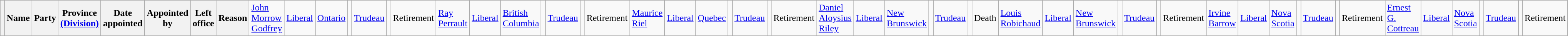<table class="sortable wikitable">
<tr>
<th align=left class="unsortable"></th>
<th align=left>Name</th>
<th align=left>Party</th>
<th align=left>Province <a href='#'>(Division)</a></th>
<th align=left>Date appointed</th>
<th align=left>Appointed by</th>
<th align=left>Left office</th>
<th align=left>Reason<br></th>
<td><a href='#'>John Morrow Godfrey</a></td>
<td><a href='#'>Liberal</a></td>
<td><a href='#'>Ontario</a></td>
<td></td>
<td><a href='#'>Trudeau</a></td>
<td></td>
<td>Retirement<br></td>
<td><a href='#'>Ray Perrault</a></td>
<td><a href='#'>Liberal</a></td>
<td><a href='#'>British Columbia</a></td>
<td></td>
<td><a href='#'>Trudeau</a></td>
<td></td>
<td>Retirement<br></td>
<td><a href='#'>Maurice Riel</a></td>
<td><a href='#'>Liberal</a></td>
<td><a href='#'>Quebec</a></td>
<td></td>
<td><a href='#'>Trudeau</a></td>
<td></td>
<td>Retirement<br></td>
<td><a href='#'>Daniel Aloysius Riley</a></td>
<td><a href='#'>Liberal</a></td>
<td><a href='#'>New Brunswick</a></td>
<td></td>
<td><a href='#'>Trudeau</a></td>
<td></td>
<td>Death<br></td>
<td><a href='#'>Louis Robichaud</a></td>
<td><a href='#'>Liberal</a></td>
<td><a href='#'>New Brunswick</a></td>
<td></td>
<td><a href='#'>Trudeau</a></td>
<td></td>
<td>Retirement<br></td>
<td><a href='#'>Irvine Barrow</a></td>
<td><a href='#'>Liberal</a></td>
<td><a href='#'>Nova Scotia</a></td>
<td></td>
<td><a href='#'>Trudeau</a></td>
<td></td>
<td>Retirement<br></td>
<td><a href='#'>Ernest G. Cottreau</a></td>
<td><a href='#'>Liberal</a></td>
<td><a href='#'>Nova Scotia</a></td>
<td></td>
<td><a href='#'>Trudeau</a></td>
<td></td>
<td>Retirement</td>
</tr>
</table>
